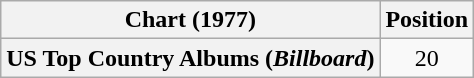<table class="wikitable plainrowheaders" style="text-align:center">
<tr>
<th scope="col">Chart (1977)</th>
<th scope="col">Position</th>
</tr>
<tr>
<th scope="row">US Top Country Albums (<em>Billboard</em>)</th>
<td>20</td>
</tr>
</table>
